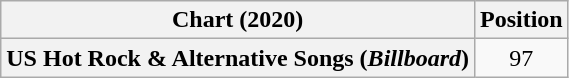<table class="wikitable plainrowheaders" style="text-align:center">
<tr>
<th scope="col">Chart (2020)</th>
<th scope="col">Position</th>
</tr>
<tr>
<th scope="row">US Hot Rock & Alternative Songs (<em>Billboard</em>)</th>
<td>97</td>
</tr>
</table>
